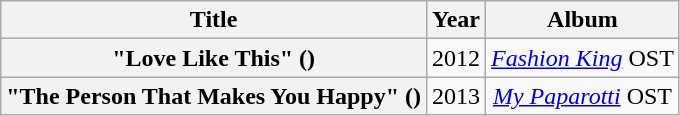<table class="wikitable plainrowheaders" style="text-align:center">
<tr>
<th scope="col">Title</th>
<th scope="col">Year</th>
<th scope="col">Album</th>
</tr>
<tr>
<th scope="row">"Love Like This" ()</th>
<td>2012</td>
<td><em><a href='#'>Fashion King</a></em> OST</td>
</tr>
<tr>
<th scope="row">"The Person That Makes You Happy" ()<br></th>
<td>2013</td>
<td><em><a href='#'>My Paparotti</a></em> OST</td>
</tr>
</table>
